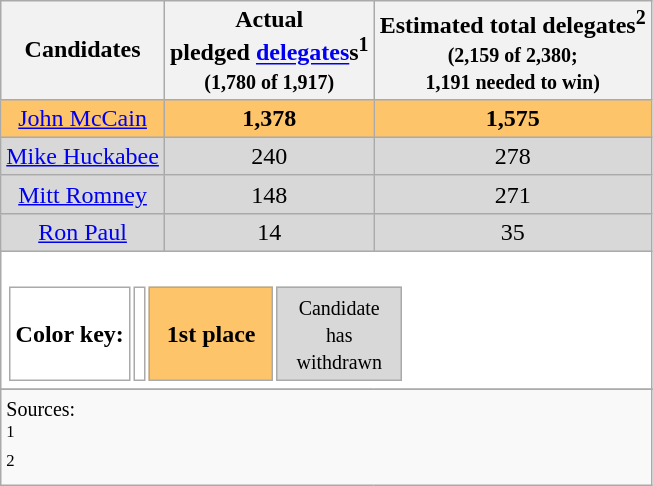<table class="wikitable" style="text-align:center;">
<tr>
<th>Candidates</th>
<th>Actual<br>pledged <a href='#'>delegates</a>s<sup>1</sup><br><small>(1,780 of 1,917)</small></th>
<th>Estimated total delegates<sup>2</sup><br><small>(2,159 of 2,380;<br>1,191 needed to win)</small></th>
</tr>
<tr style="background-color:#fdc46a;">
<td><a href='#'>John McCain</a></td>
<td><strong>1,378</strong></td>
<td><strong>1,575</strong></td>
</tr>
<tr style="background-color:#D8D8D8;">
<td><a href='#'>Mike Huckabee</a></td>
<td>240</td>
<td>278</td>
</tr>
<tr style="background-color:#D8D8D8;">
<td><a href='#'>Mitt Romney</a></td>
<td>148</td>
<td>271</td>
</tr>
<tr style="background-color:#D8D8D8;">
<td><a href='#'>Ron Paul</a></td>
<td>14</td>
<td>35</td>
</tr>
<tr style="background-color:#FFFFFF;">
<td colspan="5"><br><table align="left">
<tr>
<td><strong>Color key:</strong></td>
<td></td>
<td style="background-color:#fdc46a;width:75px"><strong>1st place</strong></td>
<td style="background-color:#D8D8D8;width:75px"><small>Candidate has<br>withdrawn</small></td>
</tr>
</table>
</td>
</tr>
<tr>
</tr>
<tr>
<td colspan="4" style="text-align:left;"><small>Sources:<br><sup>1</sup> <br><sup>2</sup> </small><br></td>
</tr>
</table>
